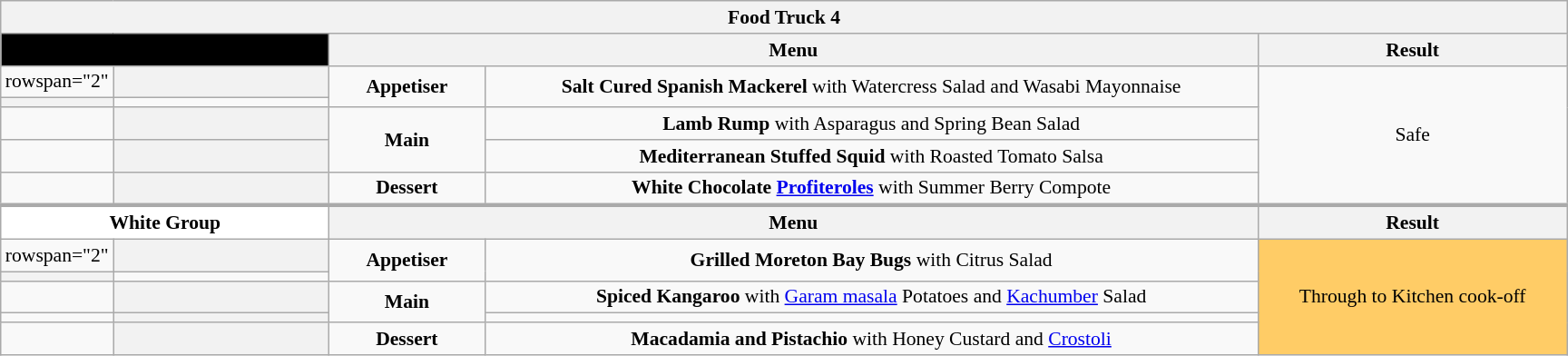<table class="wikitable plainrowheaders" style="margin:1em auto; text-align:center; font-size:90%; width:80em;">
<tr>
<th colspan="5" >Food Truck 4</th>
</tr>
<tr>
<th style="width:20%; background:black" colspan="2"></th>
<th style="width:60%;" colspan="2">Menu</th>
<th style="width:20%;">Result</th>
</tr>
<tr>
<td>rowspan="2" </td>
<th></th>
<td rowspan="2"><strong>Appetiser</strong></td>
<td rowspan="2"><strong>Salt Cured Spanish Mackerel</strong> with Watercress Salad and Wasabi Mayonnaise</td>
<td rowspan="5">Safe</td>
</tr>
<tr>
<th></th>
</tr>
<tr>
<td></td>
<th></th>
<td rowspan="2"><strong>Main</strong></td>
<td><strong>Lamb Rump</strong> with Asparagus and Spring Bean Salad</td>
</tr>
<tr>
<td></td>
<th></th>
<td><strong>Mediterranean Stuffed Squid</strong> with Roasted Tomato Salsa</td>
</tr>
<tr>
<td></td>
<th></th>
<td><strong>Dessert</strong></td>
<td><strong>White Chocolate <a href='#'>Profiteroles</a></strong> with Summer Berry Compote</td>
</tr>
<tr style="border-top:3px solid #aaa;">
<th style="width:20%; background:white" colspan="2">White Group</th>
<th style="width:60%;" colspan="2">Menu</th>
<th style="width:20%;">Result</th>
</tr>
<tr>
<td>rowspan="2" </td>
<th style="width:14%;"></th>
<td style="width:10%;" rowspan="2"><strong>Appetiser</strong></td>
<td rowspan="2"><strong>Grilled Moreton Bay Bugs</strong> with Citrus Salad</td>
<td rowspan="5" style="background:#fc6;">Through to Kitchen cook-off</td>
</tr>
<tr>
<th></th>
</tr>
<tr>
<td></td>
<th></th>
<td rowspan="2"><strong>Main</strong></td>
<td><strong>Spiced Kangaroo</strong> with <a href='#'>Garam masala</a> Potatoes and <a href='#'>Kachumber</a> Salad</td>
</tr>
<tr>
<td></td>
<th></th>
<td></td>
</tr>
<tr>
<td></td>
<th></th>
<td><strong>Dessert</strong></td>
<td><strong>Macadamia and Pistachio</strong> with Honey Custard and <a href='#'>Crostoli</a></td>
</tr>
</table>
